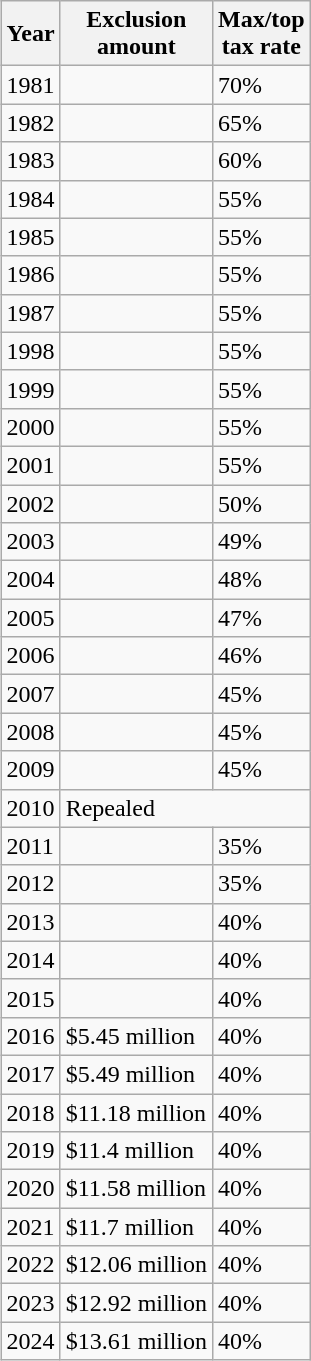<table class="wikitable" align="right">
<tr>
<th>Year</th>
<th>Exclusion<br>amount</th>
<th>Max/top<br>tax rate</th>
</tr>
<tr>
<td>1981</td>
<td></td>
<td>70%</td>
</tr>
<tr>
<td>1982</td>
<td></td>
<td>65%</td>
</tr>
<tr>
<td>1983</td>
<td></td>
<td>60%</td>
</tr>
<tr>
<td>1984</td>
<td></td>
<td>55%</td>
</tr>
<tr>
<td>1985</td>
<td></td>
<td>55%</td>
</tr>
<tr>
<td>1986</td>
<td></td>
<td>55%</td>
</tr>
<tr>
<td>1987</td>
<td></td>
<td>55%</td>
</tr>
<tr>
<td>1998</td>
<td></td>
<td>55%</td>
</tr>
<tr>
<td>1999</td>
<td></td>
<td>55%</td>
</tr>
<tr>
<td>2000</td>
<td></td>
<td>55%</td>
</tr>
<tr>
<td>2001</td>
<td></td>
<td>55%</td>
</tr>
<tr>
<td>2002</td>
<td></td>
<td>50%</td>
</tr>
<tr>
<td>2003</td>
<td></td>
<td>49%</td>
</tr>
<tr>
<td>2004</td>
<td></td>
<td>48%</td>
</tr>
<tr>
<td>2005</td>
<td></td>
<td>47%</td>
</tr>
<tr>
<td>2006</td>
<td></td>
<td>46%</td>
</tr>
<tr>
<td>2007</td>
<td></td>
<td>45%</td>
</tr>
<tr>
<td>2008</td>
<td></td>
<td>45%</td>
</tr>
<tr>
<td>2009</td>
<td></td>
<td>45%</td>
</tr>
<tr>
<td>2010</td>
<td colspan=2>Repealed</td>
</tr>
<tr>
<td>2011</td>
<td></td>
<td>35%</td>
</tr>
<tr>
<td>2012</td>
<td></td>
<td>35%</td>
</tr>
<tr>
<td>2013</td>
<td></td>
<td>40%</td>
</tr>
<tr>
<td>2014</td>
<td></td>
<td>40%</td>
</tr>
<tr>
<td>2015</td>
<td></td>
<td>40%</td>
</tr>
<tr>
<td>2016</td>
<td>$5.45 million</td>
<td>40%</td>
</tr>
<tr>
<td>2017</td>
<td>$5.49 million</td>
<td>40%</td>
</tr>
<tr>
<td>2018</td>
<td>$11.18 million</td>
<td>40%</td>
</tr>
<tr>
<td>2019</td>
<td>$11.4 million</td>
<td>40%</td>
</tr>
<tr>
<td>2020</td>
<td>$11.58 million</td>
<td>40%</td>
</tr>
<tr>
<td>2021</td>
<td>$11.7 million</td>
<td>40%</td>
</tr>
<tr>
<td>2022</td>
<td>$12.06 million</td>
<td>40%</td>
</tr>
<tr>
<td>2023</td>
<td>$12.92 million</td>
<td>40%</td>
</tr>
<tr>
<td>2024</td>
<td>$13.61 million</td>
<td>40%</td>
</tr>
</table>
